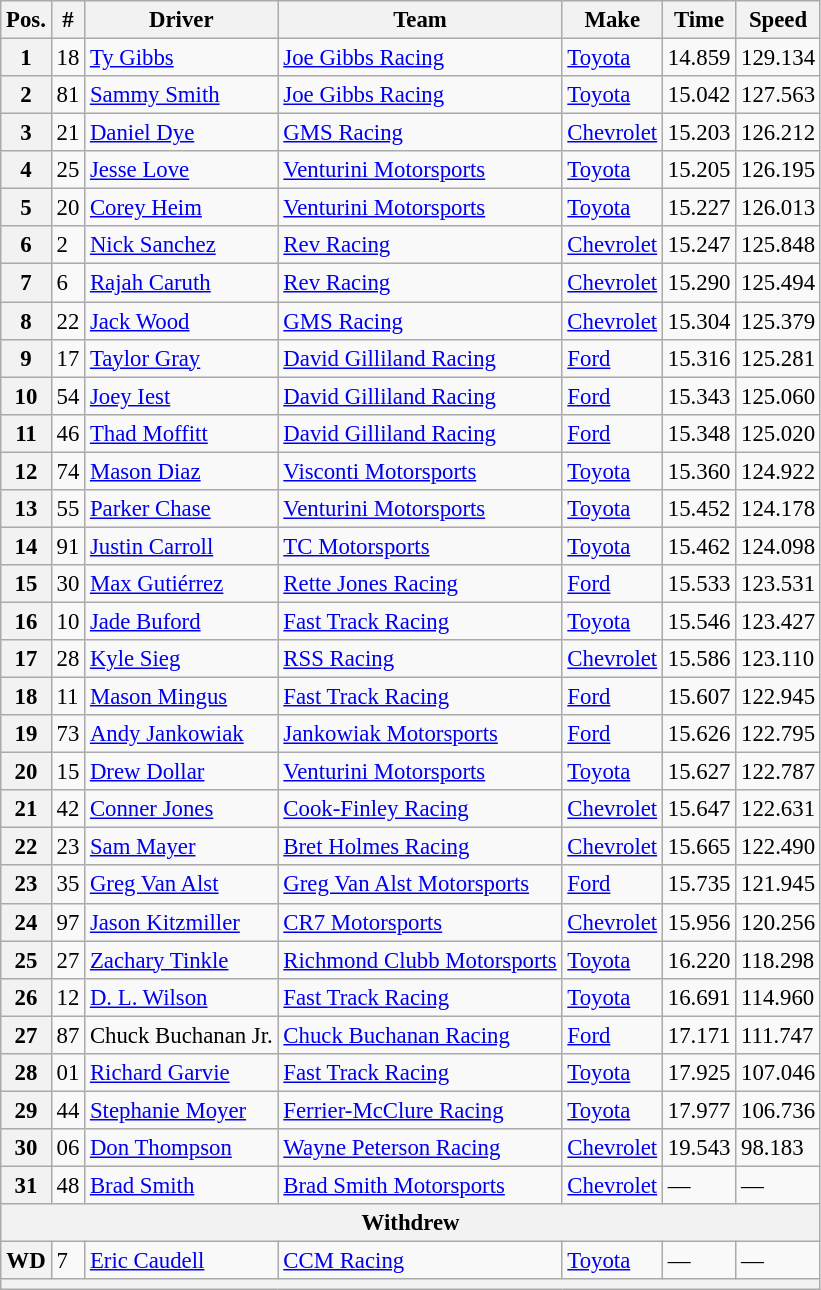<table class="wikitable" style="font-size:95%">
<tr>
<th>Pos.</th>
<th>#</th>
<th>Driver</th>
<th>Team</th>
<th>Make</th>
<th>Time</th>
<th>Speed</th>
</tr>
<tr>
<th>1</th>
<td>18</td>
<td><a href='#'>Ty Gibbs</a></td>
<td><a href='#'>Joe Gibbs Racing</a></td>
<td><a href='#'>Toyota</a></td>
<td>14.859</td>
<td>129.134</td>
</tr>
<tr>
<th>2</th>
<td>81</td>
<td><a href='#'>Sammy Smith</a></td>
<td><a href='#'>Joe Gibbs Racing</a></td>
<td><a href='#'>Toyota</a></td>
<td>15.042</td>
<td>127.563</td>
</tr>
<tr>
<th>3</th>
<td>21</td>
<td><a href='#'>Daniel Dye</a></td>
<td><a href='#'>GMS Racing</a></td>
<td><a href='#'>Chevrolet</a></td>
<td>15.203</td>
<td>126.212</td>
</tr>
<tr>
<th>4</th>
<td>25</td>
<td><a href='#'>Jesse Love</a></td>
<td><a href='#'>Venturini Motorsports</a></td>
<td><a href='#'>Toyota</a></td>
<td>15.205</td>
<td>126.195</td>
</tr>
<tr>
<th>5</th>
<td>20</td>
<td><a href='#'>Corey Heim</a></td>
<td><a href='#'>Venturini Motorsports</a></td>
<td><a href='#'>Toyota</a></td>
<td>15.227</td>
<td>126.013</td>
</tr>
<tr>
<th>6</th>
<td>2</td>
<td><a href='#'>Nick Sanchez</a></td>
<td><a href='#'>Rev Racing</a></td>
<td><a href='#'>Chevrolet</a></td>
<td>15.247</td>
<td>125.848</td>
</tr>
<tr>
<th>7</th>
<td>6</td>
<td><a href='#'>Rajah Caruth</a></td>
<td><a href='#'>Rev Racing</a></td>
<td><a href='#'>Chevrolet</a></td>
<td>15.290</td>
<td>125.494</td>
</tr>
<tr>
<th>8</th>
<td>22</td>
<td><a href='#'>Jack Wood</a></td>
<td><a href='#'>GMS Racing</a></td>
<td><a href='#'>Chevrolet</a></td>
<td>15.304</td>
<td>125.379</td>
</tr>
<tr>
<th>9</th>
<td>17</td>
<td><a href='#'>Taylor Gray</a></td>
<td><a href='#'>David Gilliland Racing</a></td>
<td><a href='#'>Ford</a></td>
<td>15.316</td>
<td>125.281</td>
</tr>
<tr>
<th>10</th>
<td>54</td>
<td><a href='#'>Joey Iest</a></td>
<td><a href='#'>David Gilliland Racing</a></td>
<td><a href='#'>Ford</a></td>
<td>15.343</td>
<td>125.060</td>
</tr>
<tr>
<th>11</th>
<td>46</td>
<td><a href='#'>Thad Moffitt</a></td>
<td><a href='#'>David Gilliland Racing</a></td>
<td><a href='#'>Ford</a></td>
<td>15.348</td>
<td>125.020</td>
</tr>
<tr>
<th>12</th>
<td>74</td>
<td><a href='#'>Mason Diaz</a></td>
<td><a href='#'>Visconti Motorsports</a></td>
<td><a href='#'>Toyota</a></td>
<td>15.360</td>
<td>124.922</td>
</tr>
<tr>
<th>13</th>
<td>55</td>
<td><a href='#'>Parker Chase</a></td>
<td><a href='#'>Venturini Motorsports</a></td>
<td><a href='#'>Toyota</a></td>
<td>15.452</td>
<td>124.178</td>
</tr>
<tr>
<th>14</th>
<td>91</td>
<td><a href='#'>Justin Carroll</a></td>
<td><a href='#'>TC Motorsports</a></td>
<td><a href='#'>Toyota</a></td>
<td>15.462</td>
<td>124.098</td>
</tr>
<tr>
<th>15</th>
<td>30</td>
<td><a href='#'>Max Gutiérrez</a></td>
<td><a href='#'>Rette Jones Racing</a></td>
<td><a href='#'>Ford</a></td>
<td>15.533</td>
<td>123.531</td>
</tr>
<tr>
<th>16</th>
<td>10</td>
<td><a href='#'>Jade Buford</a></td>
<td><a href='#'>Fast Track Racing</a></td>
<td><a href='#'>Toyota</a></td>
<td>15.546</td>
<td>123.427</td>
</tr>
<tr>
<th>17</th>
<td>28</td>
<td><a href='#'>Kyle Sieg</a></td>
<td><a href='#'>RSS Racing</a></td>
<td><a href='#'>Chevrolet</a></td>
<td>15.586</td>
<td>123.110</td>
</tr>
<tr>
<th>18</th>
<td>11</td>
<td><a href='#'>Mason Mingus</a></td>
<td><a href='#'>Fast Track Racing</a></td>
<td><a href='#'>Ford</a></td>
<td>15.607</td>
<td>122.945</td>
</tr>
<tr>
<th>19</th>
<td>73</td>
<td><a href='#'>Andy Jankowiak</a></td>
<td><a href='#'>Jankowiak Motorsports</a></td>
<td><a href='#'>Ford</a></td>
<td>15.626</td>
<td>122.795</td>
</tr>
<tr>
<th>20</th>
<td>15</td>
<td><a href='#'>Drew Dollar</a></td>
<td><a href='#'>Venturini Motorsports</a></td>
<td><a href='#'>Toyota</a></td>
<td>15.627</td>
<td>122.787</td>
</tr>
<tr>
<th>21</th>
<td>42</td>
<td><a href='#'>Conner Jones</a></td>
<td><a href='#'>Cook-Finley Racing</a></td>
<td><a href='#'>Chevrolet</a></td>
<td>15.647</td>
<td>122.631</td>
</tr>
<tr>
<th>22</th>
<td>23</td>
<td><a href='#'>Sam Mayer</a></td>
<td><a href='#'>Bret Holmes Racing</a></td>
<td><a href='#'>Chevrolet</a></td>
<td>15.665</td>
<td>122.490</td>
</tr>
<tr>
<th>23</th>
<td>35</td>
<td><a href='#'>Greg Van Alst</a></td>
<td><a href='#'>Greg Van Alst Motorsports</a></td>
<td><a href='#'>Ford</a></td>
<td>15.735</td>
<td>121.945</td>
</tr>
<tr>
<th>24</th>
<td>97</td>
<td><a href='#'>Jason Kitzmiller</a></td>
<td><a href='#'>CR7 Motorsports</a></td>
<td><a href='#'>Chevrolet</a></td>
<td>15.956</td>
<td>120.256</td>
</tr>
<tr>
<th>25</th>
<td>27</td>
<td><a href='#'>Zachary Tinkle</a></td>
<td><a href='#'>Richmond Clubb Motorsports</a></td>
<td><a href='#'>Toyota</a></td>
<td>16.220</td>
<td>118.298</td>
</tr>
<tr>
<th>26</th>
<td>12</td>
<td><a href='#'>D. L. Wilson</a></td>
<td><a href='#'>Fast Track Racing</a></td>
<td><a href='#'>Toyota</a></td>
<td>16.691</td>
<td>114.960</td>
</tr>
<tr>
<th>27</th>
<td>87</td>
<td>Chuck Buchanan Jr.</td>
<td><a href='#'>Chuck Buchanan Racing</a></td>
<td><a href='#'>Ford</a></td>
<td>17.171</td>
<td>111.747</td>
</tr>
<tr>
<th>28</th>
<td>01</td>
<td><a href='#'>Richard Garvie</a></td>
<td><a href='#'>Fast Track Racing</a></td>
<td><a href='#'>Toyota</a></td>
<td>17.925</td>
<td>107.046</td>
</tr>
<tr>
<th>29</th>
<td>44</td>
<td><a href='#'>Stephanie Moyer</a></td>
<td><a href='#'>Ferrier-McClure Racing</a></td>
<td><a href='#'>Toyota</a></td>
<td>17.977</td>
<td>106.736</td>
</tr>
<tr>
<th>30</th>
<td>06</td>
<td><a href='#'>Don Thompson</a></td>
<td><a href='#'>Wayne Peterson Racing</a></td>
<td><a href='#'>Chevrolet</a></td>
<td>19.543</td>
<td>98.183</td>
</tr>
<tr>
<th>31</th>
<td>48</td>
<td><a href='#'>Brad Smith</a></td>
<td><a href='#'>Brad Smith Motorsports</a></td>
<td><a href='#'>Chevrolet</a></td>
<td>—</td>
<td>—</td>
</tr>
<tr>
<th colspan="7">Withdrew</th>
</tr>
<tr>
<th>WD</th>
<td>7</td>
<td><a href='#'>Eric Caudell</a></td>
<td><a href='#'>CCM Racing</a></td>
<td><a href='#'>Toyota</a></td>
<td>—</td>
<td>—</td>
</tr>
<tr>
<th colspan="7"></th>
</tr>
</table>
